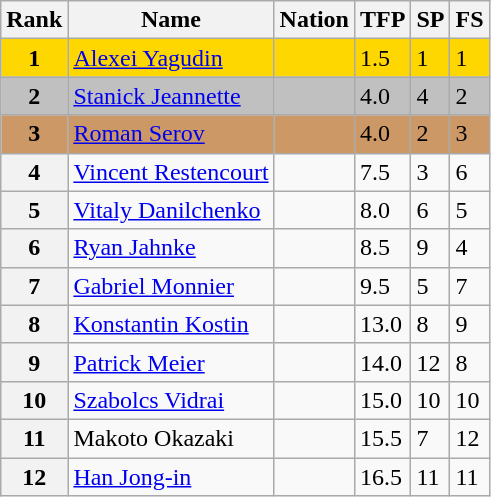<table class="wikitable">
<tr>
<th>Rank</th>
<th>Name</th>
<th>Nation</th>
<th>TFP</th>
<th>SP</th>
<th>FS</th>
</tr>
<tr bgcolor="gold">
<td align="center"><strong>1</strong></td>
<td><a href='#'>Alexei Yagudin</a></td>
<td></td>
<td>1.5</td>
<td>1</td>
<td>1</td>
</tr>
<tr bgcolor="silver">
<td align="center"><strong>2</strong></td>
<td><a href='#'>Stanick Jeannette</a></td>
<td></td>
<td>4.0</td>
<td>4</td>
<td>2</td>
</tr>
<tr bgcolor="cc9966">
<td align="center"><strong>3</strong></td>
<td><a href='#'>Roman Serov</a></td>
<td></td>
<td>4.0</td>
<td>2</td>
<td>3</td>
</tr>
<tr>
<th>4</th>
<td><a href='#'>Vincent Restencourt</a></td>
<td></td>
<td>7.5</td>
<td>3</td>
<td>6</td>
</tr>
<tr>
<th>5</th>
<td><a href='#'>Vitaly Danilchenko</a></td>
<td></td>
<td>8.0</td>
<td>6</td>
<td>5</td>
</tr>
<tr>
<th>6</th>
<td><a href='#'>Ryan Jahnke</a></td>
<td></td>
<td>8.5</td>
<td>9</td>
<td>4</td>
</tr>
<tr>
<th>7</th>
<td><a href='#'>Gabriel Monnier</a></td>
<td></td>
<td>9.5</td>
<td>5</td>
<td>7</td>
</tr>
<tr>
<th>8</th>
<td><a href='#'>Konstantin Kostin</a></td>
<td></td>
<td>13.0</td>
<td>8</td>
<td>9</td>
</tr>
<tr>
<th>9</th>
<td><a href='#'>Patrick Meier</a></td>
<td></td>
<td>14.0</td>
<td>12</td>
<td>8</td>
</tr>
<tr>
<th>10</th>
<td><a href='#'>Szabolcs Vidrai</a></td>
<td></td>
<td>15.0</td>
<td>10</td>
<td>10</td>
</tr>
<tr>
<th>11</th>
<td>Makoto Okazaki</td>
<td></td>
<td>15.5</td>
<td>7</td>
<td>12</td>
</tr>
<tr>
<th>12</th>
<td><a href='#'>Han Jong-in</a></td>
<td></td>
<td>16.5</td>
<td>11</td>
<td>11</td>
</tr>
</table>
